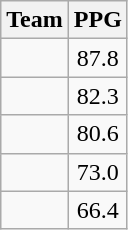<table class=wikitable>
<tr>
<th>Team</th>
<th>PPG</th>
</tr>
<tr>
<td></td>
<td align=center>87.8</td>
</tr>
<tr>
<td></td>
<td align=center>82.3</td>
</tr>
<tr>
<td></td>
<td align=center>80.6</td>
</tr>
<tr>
<td></td>
<td align=center>73.0</td>
</tr>
<tr>
<td></td>
<td align=center>66.4</td>
</tr>
</table>
